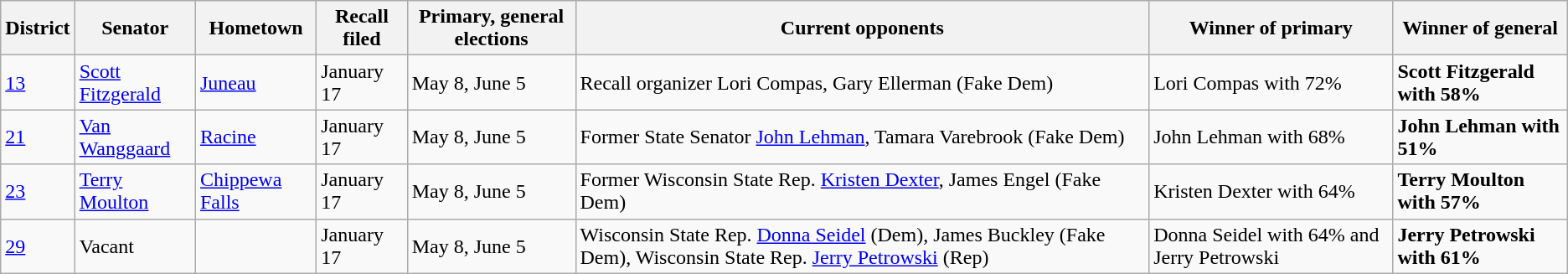<table class="wikitable sortable">
<tr>
<th>District</th>
<th>Senator</th>
<th>Hometown</th>
<th>Recall filed</th>
<th>Primary, general elections</th>
<th>Current opponents</th>
<th>Winner of primary</th>
<th> Winner of general</th>
</tr>
<tr>
<td><a href='#'>13</a></td>
<td><a href='#'>Scott Fitzgerald</a></td>
<td><a href='#'>Juneau</a></td>
<td>January 17</td>
<td>May 8, June 5</td>
<td>Recall organizer Lori Compas, Gary Ellerman (Fake Dem)</td>
<td>Lori Compas with 72%</td>
<td><strong>Scott Fitzgerald with 58%</strong></td>
</tr>
<tr>
<td><a href='#'>21</a></td>
<td><a href='#'>Van Wanggaard</a></td>
<td><a href='#'>Racine</a></td>
<td>January 17</td>
<td>May 8, June 5</td>
<td>Former State Senator <a href='#'>John Lehman</a>, Tamara Varebrook (Fake Dem)</td>
<td>John Lehman with 68%</td>
<td><strong>John Lehman with 51%</strong></td>
</tr>
<tr>
<td><a href='#'>23</a></td>
<td><a href='#'>Terry Moulton</a></td>
<td><a href='#'>Chippewa Falls</a></td>
<td>January 17</td>
<td>May 8, June 5</td>
<td>Former Wisconsin State Rep. <a href='#'>Kristen Dexter</a>, James Engel (Fake Dem)</td>
<td>Kristen Dexter with 64%</td>
<td><strong>Terry Moulton with 57%</strong></td>
</tr>
<tr>
<td><a href='#'>29</a></td>
<td>Vacant</td>
<td></td>
<td>January 17</td>
<td>May 8, June 5</td>
<td>Wisconsin State Rep. <a href='#'>Donna Seidel</a> (Dem), James Buckley (Fake Dem), Wisconsin State Rep. <a href='#'>Jerry Petrowski</a> (Rep)</td>
<td>Donna Seidel with 64% and Jerry Petrowski</td>
<td><strong>Jerry Petrowski with 61%</strong></td>
</tr>
</table>
